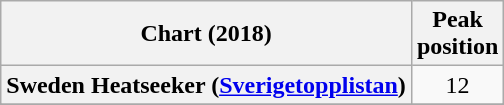<table class="wikitable sortable plainrowheaders" style="text-align:center">
<tr>
<th scope="col">Chart (2018)</th>
<th scope="col">Peak<br>position</th>
</tr>
<tr>
<th scope="row">Sweden Heatseeker (<a href='#'>Sverigetopplistan</a>)</th>
<td>12</td>
</tr>
<tr>
</tr>
<tr>
</tr>
</table>
